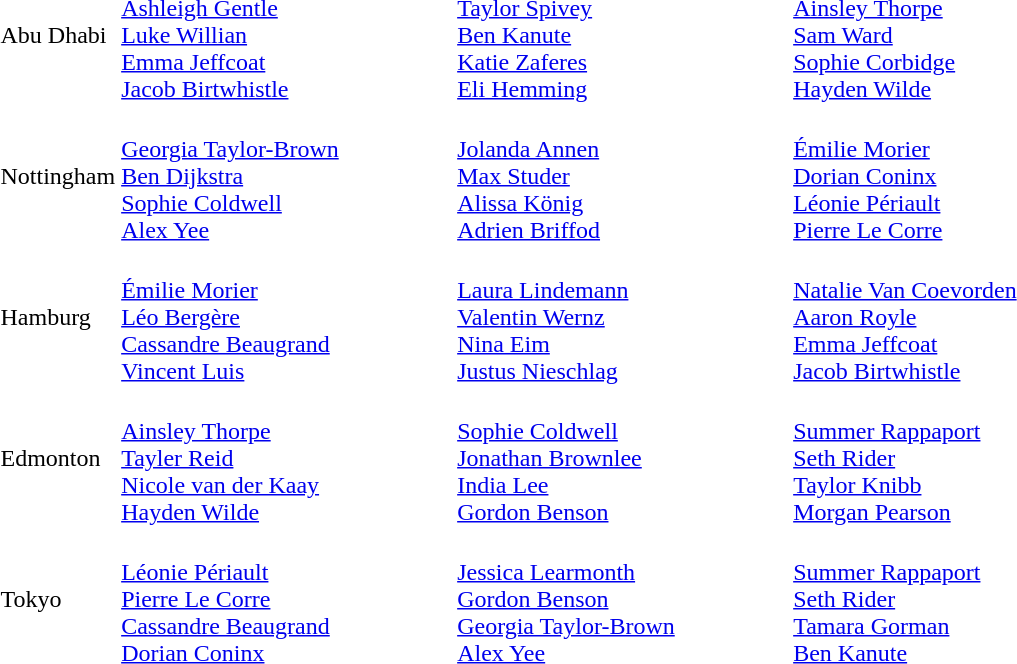<table>
<tr>
<td>Abu Dhabi </td>
<td width=220><br><a href='#'>Ashleigh Gentle</a><br><a href='#'>Luke Willian</a><br><a href='#'>Emma Jeffcoat</a><br><a href='#'>Jacob Birtwhistle</a></td>
<td width=220><br><a href='#'>Taylor Spivey</a><br><a href='#'>Ben Kanute</a><br><a href='#'>Katie Zaferes</a><br><a href='#'>Eli Hemming</a></td>
<td width=220><br><a href='#'>Ainsley Thorpe</a><br><a href='#'>Sam Ward</a><br><a href='#'>Sophie Corbidge</a><br><a href='#'>Hayden Wilde</a></td>
</tr>
<tr>
<td>Nottingham </td>
<td width=220><br><a href='#'>Georgia Taylor-Brown</a><br><a href='#'>Ben Dijkstra</a><br><a href='#'>Sophie Coldwell</a><br><a href='#'>Alex Yee</a></td>
<td width=220><br><a href='#'>Jolanda Annen</a><br><a href='#'>Max Studer</a><br><a href='#'>Alissa König</a><br><a href='#'>Adrien Briffod</a></td>
<td width=220><br><a href='#'>Émilie Morier</a><br><a href='#'>Dorian Coninx</a><br><a href='#'>Léonie Périault</a><br><a href='#'>Pierre Le Corre</a></td>
</tr>
<tr>
<td>Hamburg</td>
<td width=220><br><a href='#'>Émilie Morier</a><br><a href='#'>Léo Bergère</a><br><a href='#'>Cassandre Beaugrand</a><br><a href='#'>Vincent Luis</a></td>
<td width=220><br><a href='#'>Laura Lindemann</a><br><a href='#'>Valentin Wernz</a><br><a href='#'>Nina Eim</a><br><a href='#'>Justus Nieschlag</a></td>
<td width=220><br><a href='#'>Natalie Van Coevorden</a><br><a href='#'>Aaron Royle</a><br><a href='#'>Emma Jeffcoat</a><br><a href='#'>Jacob Birtwhistle</a></td>
</tr>
<tr>
<td>Edmonton</td>
<td width=220><br><a href='#'>Ainsley Thorpe</a><br><a href='#'>Tayler Reid</a><br><a href='#'>Nicole van der Kaay</a><br><a href='#'>Hayden Wilde</a></td>
<td width=220><br><a href='#'>Sophie Coldwell</a><br><a href='#'>Jonathan Brownlee</a><br><a href='#'>India Lee</a><br><a href='#'>Gordon Benson</a></td>
<td width=220><br><a href='#'>Summer Rappaport</a><br><a href='#'>Seth Rider</a><br><a href='#'>Taylor Knibb</a><br><a href='#'>Morgan Pearson</a></td>
</tr>
<tr>
<td>Tokyo</td>
<td width=220><br><a href='#'>Léonie Périault</a><br><a href='#'>Pierre Le Corre</a><br><a href='#'>Cassandre Beaugrand</a><br><a href='#'>Dorian Coninx</a></td>
<td width=220><br><a href='#'>Jessica Learmonth</a><br><a href='#'>Gordon Benson</a><br><a href='#'>Georgia Taylor-Brown</a><br><a href='#'>Alex Yee</a></td>
<td width=220><br><a href='#'>Summer Rappaport</a><br><a href='#'>Seth Rider</a><br><a href='#'>Tamara Gorman </a><br><a href='#'>Ben Kanute</a></td>
</tr>
<tr>
</tr>
</table>
